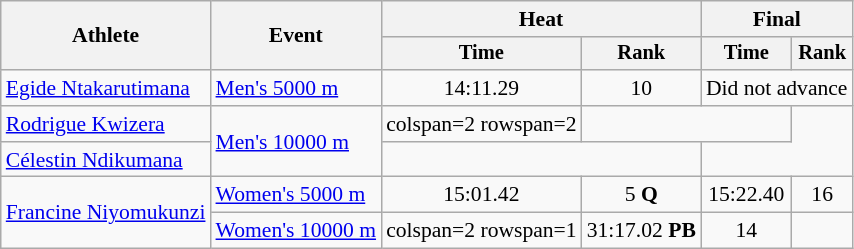<table class="wikitable" style="font-size:90%">
<tr>
<th rowspan="2">Athlete</th>
<th rowspan="2">Event</th>
<th colspan="2">Heat</th>
<th colspan="2">Final</th>
</tr>
<tr style="font-size:95%">
<th>Time</th>
<th>Rank</th>
<th>Time</th>
<th>Rank</th>
</tr>
<tr align=center>
<td align=left><a href='#'>Egide Ntakarutimana</a></td>
<td align=left><a href='#'>Men's 5000 m</a></td>
<td>14:11.29</td>
<td>10</td>
<td colspan="2">Did not advance</td>
</tr>
<tr align=center>
<td align=left><a href='#'>Rodrigue Kwizera</a></td>
<td align=left rowspan=2><a href='#'>Men's 10000 m</a></td>
<td>colspan=2 rowspan=2 </td>
<td align=center colspan=2></td>
</tr>
<tr align=center>
<td align=left><a href='#'>Célestin Ndikumana</a></td>
<td align=center colspan=2></td>
</tr>
<tr align=center>
<td align=left rowspan=2><a href='#'>Francine Niyomukunzi</a></td>
<td align=left><a href='#'>Women's 5000 m</a></td>
<td>15:01.42</td>
<td>5 <strong>Q</strong></td>
<td>15:22.40</td>
<td>16</td>
</tr>
<tr align=center>
<td align=left><a href='#'>Women's 10000 m</a></td>
<td>colspan=2 rowspan=1 </td>
<td>31:17.02 <strong>PB</strong></td>
<td>14</td>
</tr>
</table>
